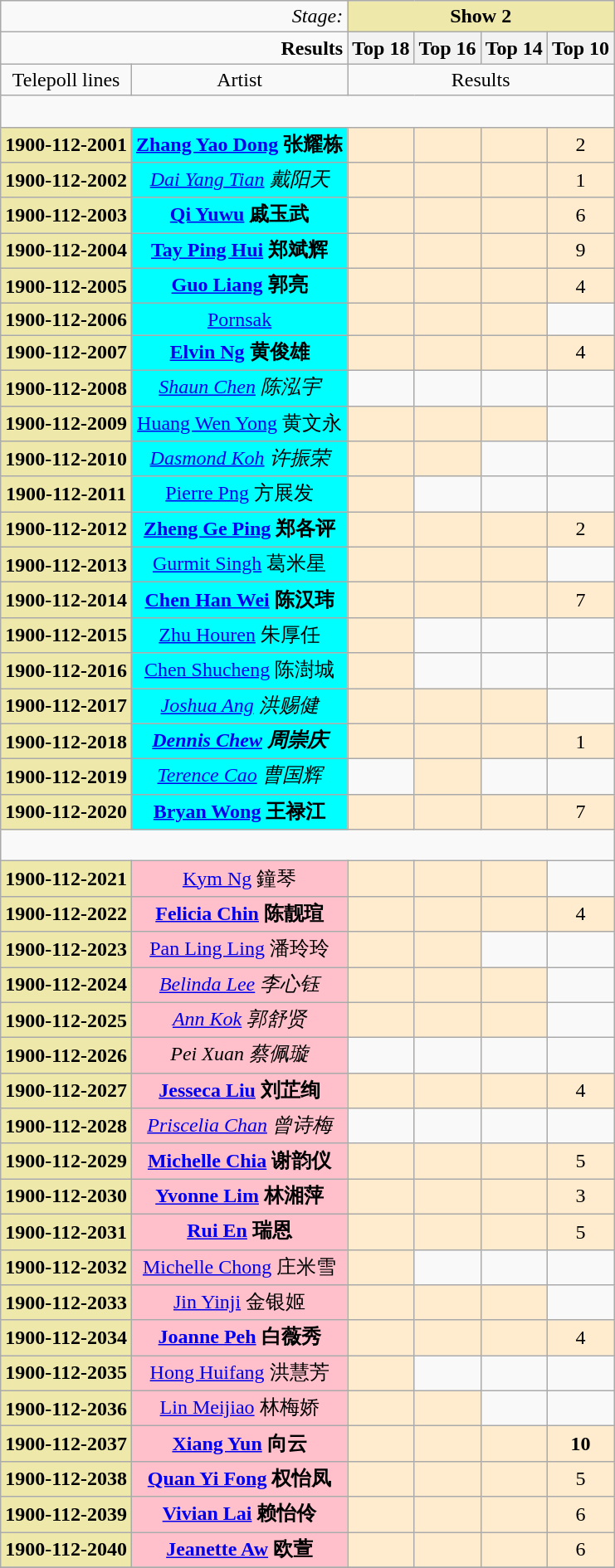<table class="wikitable">
<tr>
<td colspan=2 align="right"><em>Stage:</em></td>
<td colspan=7 bgcolor="palegoldenrod" align="center"><strong>Show 2</strong></td>
</tr>
<tr>
<td colspan=2 align="right"><strong>Results</strong></td>
<th align="center">Top 18</th>
<th align="center">Top 16</th>
<th align="center">Top 14</th>
<th align="center">Top 10</th>
</tr>
<tr>
<td colspan=1 align="center">Telepoll lines</td>
<td colspan=1 align="center">Artist</td>
<td colspan=8 align="center">Results</td>
</tr>
<tr>
<td colspan=10 align="center"><br><div></div></td>
</tr>
<tr>
<td bgcolor="palegoldenrod" align="center"><strong>1900-112-2001</strong></td>
<td bgcolor="cyan" align="center"><strong><a href='#'>Zhang Yao Dong</a> 张耀栋</strong></td>
<td bgcolor="#FFEBCD"></td>
<td bgcolor="#FFEBCD"></td>
<td bgcolor="#FFEBCD"></td>
<td bgcolor="#FFEBCD" align="center">2</td>
</tr>
<tr>
<td bgcolor="palegoldenrod" align="center"><strong>1900-112-2002</strong></td>
<td bgcolor="cyan" align="center"><em><a href='#'>Dai Yang Tian</a> 戴阳天</em></td>
<td bgcolor="#FFEBCD"></td>
<td bgcolor="#FFEBCD"></td>
<td bgcolor="#FFEBCD"></td>
<td bgcolor="#FFEBCD" align="center">1</td>
</tr>
<tr>
<td bgcolor="palegoldenrod" align="center"><strong>1900-112-2003</strong></td>
<td bgcolor="cyan" align="center"><strong><a href='#'>Qi Yuwu</a> 戚玉武</strong></td>
<td bgcolor="#FFEBCD"></td>
<td bgcolor="#FFEBCD"></td>
<td bgcolor="#FFEBCD"></td>
<td bgcolor="#FFEBCD" align="center">6</td>
</tr>
<tr>
<td bgcolor="palegoldenrod" align="center"><strong>1900-112-2004</strong></td>
<td bgcolor="cyan" align="center"><strong><a href='#'>Tay Ping Hui</a> 郑斌辉</strong></td>
<td bgcolor="#FFEBCD"></td>
<td bgcolor="#FFEBCD"></td>
<td bgcolor="#FFEBCD"></td>
<td bgcolor="#FFEBCD" align="center">9</td>
</tr>
<tr>
<td bgcolor="palegoldenrod" align="center"><strong>1900-112-2005</strong></td>
<td bgcolor="cyan" align="center"><strong><a href='#'>Guo Liang</a> 郭亮</strong></td>
<td bgcolor="#FFEBCD"></td>
<td bgcolor="#FFEBCD"></td>
<td bgcolor="#FFEBCD"></td>
<td bgcolor="#FFEBCD" align="center">4</td>
</tr>
<tr>
<td bgcolor="palegoldenrod" align="center"><strong>1900-112-2006</strong></td>
<td bgcolor="cyan" align="center"><a href='#'>Pornsak</a></td>
<td bgcolor="#FFEBCD"></td>
<td bgcolor="#FFEBCD"></td>
<td bgcolor="#FFEBCD"></td>
<td></td>
</tr>
<tr>
<td bgcolor="palegoldenrod" align="center"><strong>1900-112-2007</strong></td>
<td bgcolor="cyan" align="center"><strong><a href='#'>Elvin Ng</a> 黄俊雄</strong></td>
<td bgcolor="#FFEBCD"></td>
<td bgcolor="#FFEBCD"></td>
<td bgcolor="#FFEBCD"></td>
<td bgcolor="#FFEBCD" align="center">4</td>
</tr>
<tr>
<td bgcolor="palegoldenrod" align="center"><strong>1900-112-2008</strong></td>
<td bgcolor="cyan" align="center"><em><a href='#'>Shaun Chen</a> 陈泓宇</em></td>
<td></td>
<td></td>
<td></td>
<td></td>
</tr>
<tr>
<td bgcolor="palegoldenrod" align="center"><strong>1900-112-2009</strong></td>
<td bgcolor="cyan" align="center"><a href='#'>Huang Wen Yong</a> 黄文永</td>
<td bgcolor="#FFEBCD"></td>
<td bgcolor="#FFEBCD"></td>
<td bgcolor="#FFEBCD"></td>
<td></td>
</tr>
<tr>
<td bgcolor="palegoldenrod" align="center"><strong>1900-112-2010</strong></td>
<td bgcolor="cyan" align="center"><em><a href='#'>Dasmond Koh</a> 许振荣</em></td>
<td bgcolor="#FFEBCD"></td>
<td bgcolor="#FFEBCD"></td>
<td></td>
<td></td>
</tr>
<tr>
<td bgcolor="palegoldenrod" align="center"><strong>1900-112-2011</strong></td>
<td bgcolor="cyan" align="center"><a href='#'>Pierre Png</a> 方展发</td>
<td bgcolor="#FFEBCD"></td>
<td></td>
<td></td>
<td></td>
</tr>
<tr>
<td bgcolor="palegoldenrod" align="center"><strong>1900-112-2012</strong></td>
<td bgcolor="cyan" align="center"><strong><a href='#'>Zheng Ge Ping</a> 郑各评</strong></td>
<td bgcolor="#FFEBCD"></td>
<td bgcolor="#FFEBCD"></td>
<td bgcolor="#FFEBCD"></td>
<td bgcolor="#FFEBCD" align="center">2</td>
</tr>
<tr>
<td bgcolor="palegoldenrod" align="center"><strong>1900-112-2013</strong></td>
<td bgcolor="cyan" align="center"><a href='#'>Gurmit Singh</a> 葛米星</td>
<td bgcolor="#FFEBCD"></td>
<td bgcolor="#FFEBCD"></td>
<td bgcolor="#FFEBCD"></td>
<td></td>
</tr>
<tr>
<td bgcolor="palegoldenrod" align="center"><strong>1900-112-2014</strong></td>
<td bgcolor="cyan" align="center"><strong><a href='#'>Chen Han Wei</a> 陈汉玮</strong></td>
<td bgcolor="#FFEBCD"></td>
<td bgcolor="#FFEBCD"></td>
<td bgcolor="#FFEBCD"></td>
<td bgcolor="#FFEBCD" align="center">7</td>
</tr>
<tr>
<td bgcolor="palegoldenrod" align="center"><strong>1900-112-2015</strong></td>
<td bgcolor="cyan" align="center"><a href='#'>Zhu Houren</a> 朱厚任</td>
<td bgcolor="#FFEBCD"></td>
<td></td>
<td></td>
<td></td>
</tr>
<tr>
<td bgcolor="palegoldenrod" align="center"><strong>1900-112-2016</strong></td>
<td bgcolor="cyan" align="center"><a href='#'>Chen Shucheng</a> 陈澍城</td>
<td bgcolor="#FFEBCD"></td>
<td></td>
<td></td>
<td></td>
</tr>
<tr>
<td bgcolor="palegoldenrod" align="center"><strong>1900-112-2017</strong></td>
<td bgcolor="cyan" align="center"><em><a href='#'>Joshua Ang</a> 洪赐健</em></td>
<td bgcolor="#FFEBCD"></td>
<td bgcolor="#FFEBCD"></td>
<td bgcolor="#FFEBCD"></td>
<td></td>
</tr>
<tr>
<td bgcolor="palegoldenrod" align="center"><strong>1900-112-2018</strong></td>
<td bgcolor="cyan" align="center"><strong><em><a href='#'>Dennis Chew</a> 周崇庆</em></strong></td>
<td bgcolor="#FFEBCD"></td>
<td bgcolor="#FFEBCD"></td>
<td bgcolor="#FFEBCD"></td>
<td bgcolor="#FFEBCD" align="center">1</td>
</tr>
<tr>
<td bgcolor="palegoldenrod" align="center"><strong>1900-112-2019</strong></td>
<td bgcolor="cyan" align="center"><em><a href='#'>Terence Cao</a> 曹国辉</em></td>
<td></td>
<td bgcolor="#FFEBCD"></td>
<td></td>
<td></td>
</tr>
<tr>
<td bgcolor="palegoldenrod" align="center"><strong>1900-112-2020</strong></td>
<td bgcolor="cyan" align="center"><strong><a href='#'>Bryan Wong</a> 王禄江</strong></td>
<td bgcolor="#FFEBCD"></td>
<td bgcolor="#FFEBCD"></td>
<td bgcolor="#FFEBCD"></td>
<td bgcolor="#FFEBCD" align="center">7</td>
</tr>
<tr>
<td colspan=10 align="center"><br><div></div></td>
</tr>
<tr>
<td bgcolor="palegoldenrod" align="center"><strong>1900-112-2021</strong></td>
<td bgcolor="pink"align="center"><a href='#'>Kym Ng</a> 鐘琴</td>
<td bgcolor="#FFEBCD"></td>
<td bgcolor="#FFEBCD"></td>
<td bgcolor="#FFEBCD"></td>
<td></td>
</tr>
<tr>
<td bgcolor="palegoldenrod" align="center"><strong>1900-112-2022</strong></td>
<td bgcolor="pink" align="center"><strong><a href='#'>Felicia Chin</a> 陈靓瑄</strong></td>
<td bgcolor="#FFEBCD"></td>
<td bgcolor="#FFEBCD"></td>
<td bgcolor="#FFEBCD"></td>
<td bgcolor="#FFEBCD" align="center">4</td>
</tr>
<tr>
<td bgcolor="palegoldenrod" align="center"><strong>1900-112-2023</strong></td>
<td bgcolor="pink" align="center"><a href='#'>Pan Ling Ling</a> 潘玲玲</td>
<td bgcolor="#FFEBCD"></td>
<td bgcolor="#FFEBCD"></td>
<td></td>
<td></td>
</tr>
<tr>
<td bgcolor="palegoldenrod" align="center"><strong>1900-112-2024</strong></td>
<td bgcolor="pink" align="center"><em><a href='#'>Belinda Lee</a> 李心钰</em></td>
<td bgcolor="#FFEBCD"></td>
<td bgcolor="#FFEBCD"></td>
<td bgcolor="#FFEBCD"></td>
<td></td>
</tr>
<tr>
<td bgcolor="palegoldenrod" align="center"><strong>1900-112-2025</strong></td>
<td bgcolor="pink" align="center"><em><a href='#'>Ann Kok</a> 郭舒贤</em></td>
<td bgcolor="#FFEBCD"></td>
<td bgcolor="#FFEBCD"></td>
<td bgcolor="#FFEBCD"></td>
<td></td>
</tr>
<tr>
<td bgcolor="palegoldenrod" align="center"><strong>1900-112-2026</strong></td>
<td bgcolor="pink" align="center"><em>Pei Xuan 蔡佩璇</em></td>
<td></td>
<td></td>
<td></td>
<td></td>
</tr>
<tr>
<td bgcolor="palegoldenrod" align="center"><strong>1900-112-2027</strong></td>
<td bgcolor="pink" align="center"><strong><a href='#'>Jesseca Liu</a> 刘芷绚</strong></td>
<td bgcolor="#FFEBCD"></td>
<td bgcolor="#FFEBCD"></td>
<td bgcolor="#FFEBCD"></td>
<td bgcolor="#FFEBCD" align="center">4</td>
</tr>
<tr>
<td bgcolor="palegoldenrod" align="center"><strong>1900-112-2028</strong></td>
<td bgcolor="pink" align="center"><em><a href='#'>Priscelia Chan</a> 曾诗梅</em></td>
<td></td>
<td></td>
<td></td>
<td></td>
</tr>
<tr>
<td bgcolor="palegoldenrod" align="center"><strong>1900-112-2029</strong></td>
<td bgcolor="pink" align="center"><strong><a href='#'>Michelle Chia</a> 谢韵仪</strong></td>
<td bgcolor="#FFEBCD"></td>
<td bgcolor="#FFEBCD"></td>
<td bgcolor="#FFEBCD"></td>
<td bgcolor="#FFEBCD" align="center">5</td>
</tr>
<tr>
<td bgcolor="palegoldenrod" align="center"><strong>1900-112-2030</strong></td>
<td bgcolor="pink" align="center"><strong><a href='#'>Yvonne Lim</a> 林湘萍</strong></td>
<td bgcolor="#FFEBCD"></td>
<td bgcolor="#FFEBCD"></td>
<td bgcolor="#FFEBCD"></td>
<td bgcolor="#FFEBCD" align="center">3</td>
</tr>
<tr>
<td bgcolor="palegoldenrod" align="center"><strong>1900-112-2031</strong></td>
<td bgcolor="pink" align="center"><strong><a href='#'>Rui En</a> 瑞恩</strong></td>
<td bgcolor="#FFEBCD"></td>
<td bgcolor="#FFEBCD"></td>
<td bgcolor="#FFEBCD"></td>
<td bgcolor="#FFEBCD" align="center">5</td>
</tr>
<tr>
<td bgcolor="palegoldenrod" align="center"><strong>1900-112-2032</strong></td>
<td bgcolor="pink" align="center"><a href='#'>Michelle Chong</a> 庄米雪</td>
<td bgcolor="#FFEBCD"></td>
<td></td>
<td></td>
<td></td>
</tr>
<tr>
<td bgcolor="palegoldenrod" align="center"><strong>1900-112-2033</strong></td>
<td bgcolor="pink" align="center"><a href='#'>Jin Yinji</a> 金银姬</td>
<td bgcolor="#FFEBCD"></td>
<td bgcolor="#FFEBCD"></td>
<td bgcolor="#FFEBCD"></td>
<td></td>
</tr>
<tr>
<td bgcolor="palegoldenrod" align="center"><strong>1900-112-2034</strong></td>
<td bgcolor="pink" align="center"><strong><a href='#'>Joanne Peh</a> 白薇秀</strong></td>
<td bgcolor="#FFEBCD"></td>
<td bgcolor="#FFEBCD"></td>
<td bgcolor="#FFEBCD"></td>
<td bgcolor="#FFEBCD" align="center">4</td>
</tr>
<tr>
<td bgcolor="palegoldenrod" align="center"><strong>1900-112-2035</strong></td>
<td bgcolor="pink" align="center"><a href='#'>Hong Huifang</a> 洪慧芳</td>
<td bgcolor="#FFEBCD"></td>
<td></td>
<td></td>
<td></td>
</tr>
<tr>
<td bgcolor="palegoldenrod" align="center"><strong>1900-112-2036</strong></td>
<td bgcolor="pink" align="center"><a href='#'>Lin Meijiao</a> 林梅娇</td>
<td bgcolor="#FFEBCD"></td>
<td bgcolor="#FFEBCD"></td>
<td></td>
<td></td>
</tr>
<tr>
<td bgcolor="palegoldenrod" align="center"><strong>1900-112-2037</strong></td>
<td bgcolor="pink" align="center"><strong><a href='#'>Xiang Yun</a> 向云</strong></td>
<td bgcolor="#FFEBCD"></td>
<td bgcolor="#FFEBCD"></td>
<td bgcolor="#FFEBCD"></td>
<td bgcolor="#FFEBCD" align="center"><strong>10</strong></td>
</tr>
<tr>
<td bgcolor="palegoldenrod" align="center"><strong>1900-112-2038</strong></td>
<td bgcolor="pink" align="center"><strong><a href='#'>Quan Yi Fong</a> 权怡凤</strong></td>
<td bgcolor="#FFEBCD"></td>
<td bgcolor="#FFEBCD"></td>
<td bgcolor="#FFEBCD"></td>
<td bgcolor="#FFEBCD" align="center">5</td>
</tr>
<tr>
<td bgcolor="palegoldenrod" align="center"><strong>1900-112-2039</strong></td>
<td bgcolor="pink" align="center"><strong><a href='#'>Vivian Lai</a> 赖怡伶</strong></td>
<td bgcolor="#FFEBCD"></td>
<td bgcolor="#FFEBCD"></td>
<td bgcolor="#FFEBCD"></td>
<td bgcolor="#FFEBCD" align="center">6</td>
</tr>
<tr>
<td bgcolor="palegoldenrod" align="center"><strong>1900-112-2040</strong></td>
<td bgcolor="pink" align="center"><strong><a href='#'>Jeanette Aw</a> 欧萱 </strong></td>
<td bgcolor="#FFEBCD"></td>
<td bgcolor="#FFEBCD"></td>
<td bgcolor="#FFEBCD"></td>
<td bgcolor="#FFEBCD" align="center">6</td>
</tr>
<tr>
</tr>
</table>
